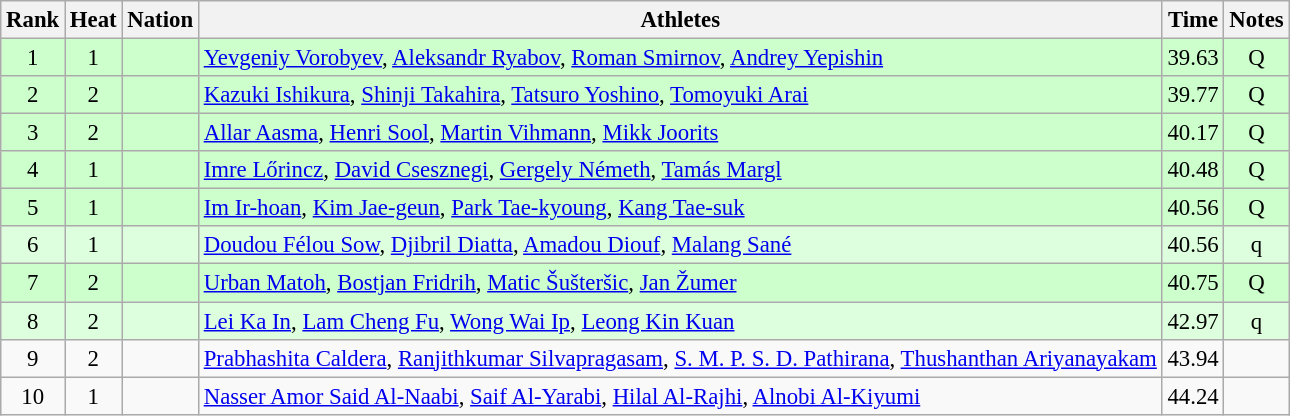<table class="wikitable sortable" style="text-align:center;font-size:95%">
<tr>
<th>Rank</th>
<th>Heat</th>
<th>Nation</th>
<th>Athletes</th>
<th>Time</th>
<th>Notes</th>
</tr>
<tr bgcolor=ccffcc>
<td>1</td>
<td>1</td>
<td align=left></td>
<td align=left><a href='#'>Yevgeniy Vorobyev</a>, <a href='#'>Aleksandr Ryabov</a>, <a href='#'>Roman Smirnov</a>, <a href='#'>Andrey Yepishin</a></td>
<td>39.63</td>
<td>Q</td>
</tr>
<tr bgcolor=ccffcc>
<td>2</td>
<td>2</td>
<td align=left></td>
<td align=left><a href='#'>Kazuki Ishikura</a>, <a href='#'>Shinji Takahira</a>, <a href='#'>Tatsuro Yoshino</a>, <a href='#'>Tomoyuki Arai</a></td>
<td>39.77</td>
<td>Q</td>
</tr>
<tr bgcolor=ccffcc>
<td>3</td>
<td>2</td>
<td align=left></td>
<td align=left><a href='#'>Allar Aasma</a>, <a href='#'>Henri Sool</a>, <a href='#'>Martin Vihmann</a>, <a href='#'>Mikk Joorits</a></td>
<td>40.17</td>
<td>Q</td>
</tr>
<tr bgcolor=ccffcc>
<td>4</td>
<td>1</td>
<td align=left></td>
<td align=left><a href='#'>Imre Lőrincz</a>, <a href='#'>David Csesznegi</a>, <a href='#'>Gergely Németh</a>, <a href='#'>Tamás Margl</a></td>
<td>40.48</td>
<td>Q</td>
</tr>
<tr bgcolor=ccffcc>
<td>5</td>
<td>1</td>
<td align=left></td>
<td align=left><a href='#'>Im Ir-hoan</a>, <a href='#'>Kim Jae-geun</a>, <a href='#'>Park Tae-kyoung</a>, <a href='#'>Kang Tae-suk</a></td>
<td>40.56</td>
<td>Q</td>
</tr>
<tr bgcolor=ddffdd>
<td>6</td>
<td>1</td>
<td align=left></td>
<td align=left><a href='#'>Doudou Félou Sow</a>, <a href='#'>Djibril Diatta</a>, <a href='#'>Amadou Diouf</a>, <a href='#'>Malang Sané</a></td>
<td>40.56</td>
<td>q</td>
</tr>
<tr bgcolor=ccffcc>
<td>7</td>
<td>2</td>
<td align=left></td>
<td align=left><a href='#'>Urban Matoh</a>, <a href='#'>Bostjan Fridrih</a>, <a href='#'>Matic Šušteršic</a>, <a href='#'>Jan Žumer</a></td>
<td>40.75</td>
<td>Q</td>
</tr>
<tr bgcolor=ddffdd>
<td>8</td>
<td>2</td>
<td align=left></td>
<td align=left><a href='#'>Lei Ka In</a>, <a href='#'>Lam Cheng Fu</a>, <a href='#'>Wong Wai Ip</a>, <a href='#'>Leong Kin Kuan</a></td>
<td>42.97</td>
<td>q</td>
</tr>
<tr>
<td>9</td>
<td>2</td>
<td align=left></td>
<td align=left><a href='#'>Prabhashita Caldera</a>, <a href='#'>Ranjithkumar Silvapragasam</a>, <a href='#'>S. M. P. S. D. Pathirana</a>, <a href='#'>Thushanthan Ariyanayakam</a></td>
<td>43.94</td>
<td></td>
</tr>
<tr>
<td>10</td>
<td>1</td>
<td align=left></td>
<td align=left><a href='#'>Nasser Amor Said Al-Naabi</a>, <a href='#'>Saif Al-Yarabi</a>, <a href='#'>Hilal Al-Rajhi</a>, <a href='#'>Alnobi Al-Kiyumi</a></td>
<td>44.24</td>
<td></td>
</tr>
</table>
